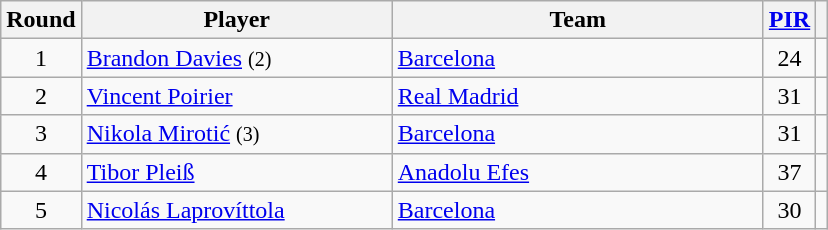<table class="wikitable sortable" style="text-align: center;">
<tr>
<th>Round</th>
<th style="width:200px;">Player</th>
<th style="width:240px;">Team</th>
<th><a href='#'>PIR</a></th>
<th></th>
</tr>
<tr>
<td>1</td>
<td style="text-align:left;"> <a href='#'>Brandon Davies</a> <small>(2)</small></td>
<td style="text-align:left;"> <a href='#'>Barcelona</a></td>
<td>24</td>
<td></td>
</tr>
<tr>
<td>2</td>
<td style="text-align:left;"> <a href='#'>Vincent Poirier</a></td>
<td style="text-align:left;"> <a href='#'>Real Madrid</a></td>
<td>31</td>
<td></td>
</tr>
<tr>
<td>3</td>
<td style="text-align:left;"> <a href='#'>Nikola Mirotić</a> <small>(3)</small></td>
<td style="text-align:left;"> <a href='#'>Barcelona</a></td>
<td>31</td>
<td></td>
</tr>
<tr>
<td>4</td>
<td style="text-align:left;"> <a href='#'>Tibor Pleiß</a></td>
<td style="text-align:left;"> <a href='#'>Anadolu Efes</a></td>
<td>37</td>
<td></td>
</tr>
<tr>
<td>5</td>
<td style="text-align:left;"> <a href='#'>Nicolás Laprovíttola</a></td>
<td style="text-align:left;"> <a href='#'>Barcelona</a></td>
<td>30</td>
<td></td>
</tr>
</table>
